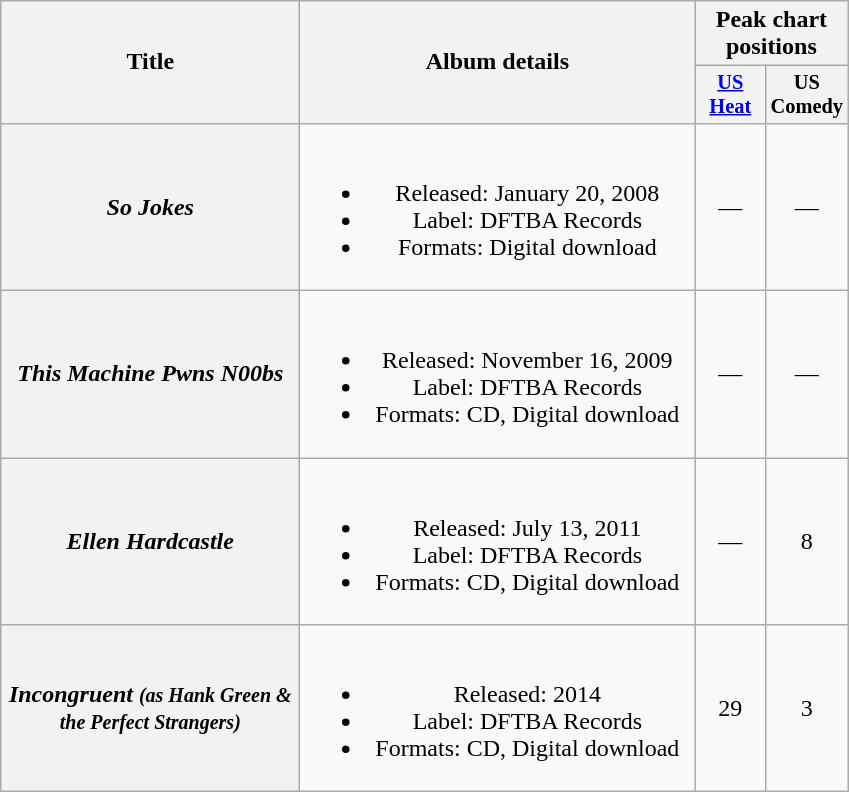<table class="wikitable plainrowheaders" style="text-align:center;" border="1">
<tr>
<th scope="col" rowspan="2" style="width:12em;">Title</th>
<th scope="col" rowspan="2" style="width:16em;">Album details</th>
<th scope="col" colspan="2">Peak chart positions</th>
</tr>
<tr>
<th scope="col" style="width:3em;font-size:85%;"><a href='#'>US Heat</a></th>
<th scope="col" style="width:3em;font-size:85%;">US Comedy</th>
</tr>
<tr>
<th scope="row"><em>So Jokes</em></th>
<td><br><ul><li>Released: January 20, 2008</li><li>Label: DFTBA Records</li><li>Formats: Digital download</li></ul></td>
<td>—</td>
<td>—</td>
</tr>
<tr>
<th scope="row"><em>This Machine Pwns N00bs</em></th>
<td><br><ul><li>Released: November 16, 2009</li><li>Label: DFTBA Records</li><li>Formats: CD, Digital download</li></ul></td>
<td>—</td>
<td>—</td>
</tr>
<tr>
<th scope="row"><em>Ellen Hardcastle</em></th>
<td><br><ul><li>Released: July 13, 2011</li><li>Label: DFTBA Records</li><li>Formats: CD, Digital download</li></ul></td>
<td>—</td>
<td>8</td>
</tr>
<tr>
<th scope="row"><em>Incongruent</em> <small><em>(as Hank Green & the Perfect Strangers)</em></small></th>
<td><br><ul><li>Released: 2014</li><li>Label: DFTBA Records</li><li>Formats: CD, Digital download</li></ul></td>
<td>29</td>
<td>3</td>
</tr>
</table>
